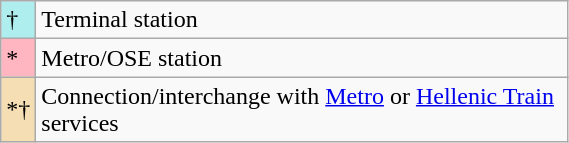<table class="wikitable" style="text-align: left;" style=font-size:95%; width="30%">
<tr>
<td style="background-color:#AFEEEE">†</td>
<td>Terminal station</td>
</tr>
<tr>
<td style="background-color:#FFB6C1">*</td>
<td>Metro/OSE station</td>
</tr>
<tr>
<td style="background-color:#F5DEB3">*†</td>
<td>Connection/interchange with <a href='#'>Metro</a> or <a href='#'>Hellenic Train</a> services</td>
</tr>
</table>
